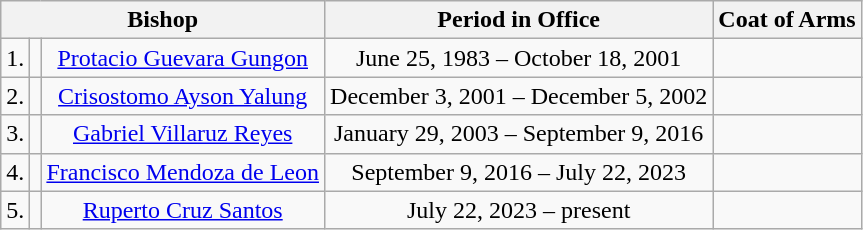<table class="wikitable" style="text-align:center;">
<tr>
<th colspan=3>Bishop</th>
<th>Period in Office</th>
<th>Coat of Arms</th>
</tr>
<tr>
<td>1.</td>
<td></td>
<td><a href='#'>Protacio Guevara Gungon</a></td>
<td>June 25, 1983 – October 18, 2001</td>
<td></td>
</tr>
<tr>
<td>2.</td>
<td></td>
<td><a href='#'>Crisostomo Ayson Yalung</a></td>
<td>December 3, 2001 – December 5, 2002</td>
<td></td>
</tr>
<tr>
<td>3.</td>
<td></td>
<td><a href='#'>Gabriel Villaruz Reyes</a></td>
<td>January 29, 2003 – September 9, 2016</td>
<td></td>
</tr>
<tr>
<td>4.</td>
<td></td>
<td><a href='#'>Francisco Mendoza de Leon</a></td>
<td>September 9, 2016 – July 22, 2023</td>
<td></td>
</tr>
<tr>
<td>5.</td>
<td></td>
<td><a href='#'>Ruperto Cruz Santos</a></td>
<td>July 22, 2023 – present</td>
<td></td>
</tr>
</table>
